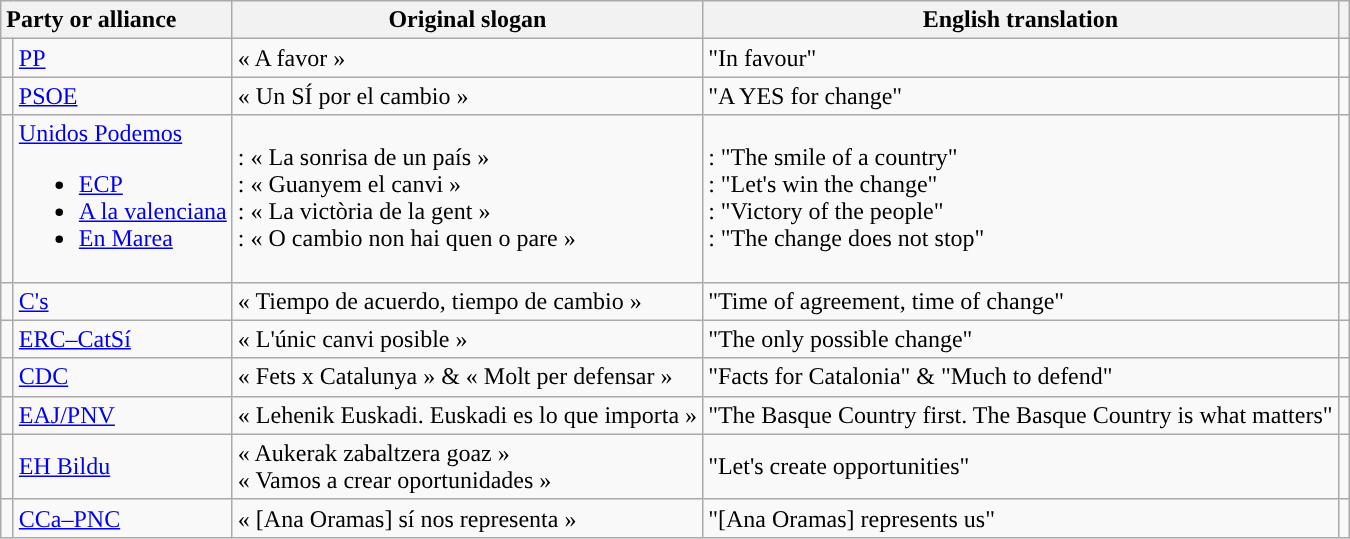<table class="wikitable" style="text-align:left;">
<tr>
<th style="text-align:left;" colspan="2">Party or alliance</th>
<th>Original slogan</th>
<th>English translation</th>
<th></th>
</tr>
<tr>
<td width="1" style="color:inherit;background:"></td>
<td><a href='#'>PP</a></td>
<td>« A favor »</td>
<td>"In favour"</td>
<td></td>
</tr>
<tr>
<td style="color:inherit;background:"></td>
<td><a href='#'>PSOE</a></td>
<td>« Un SÍ por el cambio »</td>
<td>"A YES for change"</td>
<td></td>
</tr>
<tr>
<td style="color:inherit;background:"></td>
<td><a href='#'>Unidos Podemos</a><br><ul><li><a href='#'>ECP</a></li><li><a href='#'>A la valenciana</a></li><li><a href='#'>En Marea</a></li></ul></td>
<td>: « La sonrisa de un país »<br>: « Guanyem el canvi »<br>: « La victòria de la gent »<br>: « O cambio non hai quen o pare »</td>
<td>: "The smile of a country"<br>: "Let's win the change"<br>: "Victory of the people"<br>: "The change does not stop"</td>
<td><br><br><br></td>
</tr>
<tr>
<td style="color:inherit;background:"></td>
<td><a href='#'>C's</a></td>
<td>« Tiempo de acuerdo, tiempo de cambio »</td>
<td>"Time of agreement, time of change"</td>
<td></td>
</tr>
<tr>
<td style="color:inherit;background:"></td>
<td><a href='#'>ERC–CatSí</a></td>
<td>« L'únic canvi posible »</td>
<td>"The only possible change"</td>
<td></td>
</tr>
<tr>
<td style="color:inherit;background:"></td>
<td><a href='#'>CDC</a></td>
<td>« Fets x Catalunya » & « Molt per defensar »</td>
<td>"Facts for Catalonia" & "Much to defend"</td>
<td></td>
</tr>
<tr>
<td style="color:inherit;background:"></td>
<td><a href='#'>EAJ/PNV</a></td>
<td>« Lehenik Euskadi. Euskadi es lo que importa »</td>
<td>"The Basque Country first. The Basque Country is what matters"</td>
<td></td>
</tr>
<tr>
<td style="color:inherit;background:"></td>
<td><a href='#'>EH Bildu</a></td>
<td>« Aukerak zabaltzera goaz »<br>« Vamos a crear oportunidades »</td>
<td>"Let's create opportunities"</td>
<td></td>
</tr>
<tr>
<td style="color:inherit;background:"></td>
<td><a href='#'>CCa–PNC</a></td>
<td>« [Ana Oramas] sí nos representa »</td>
<td>"[Ana Oramas] represents us"</td>
<td></td>
</tr>
</table>
